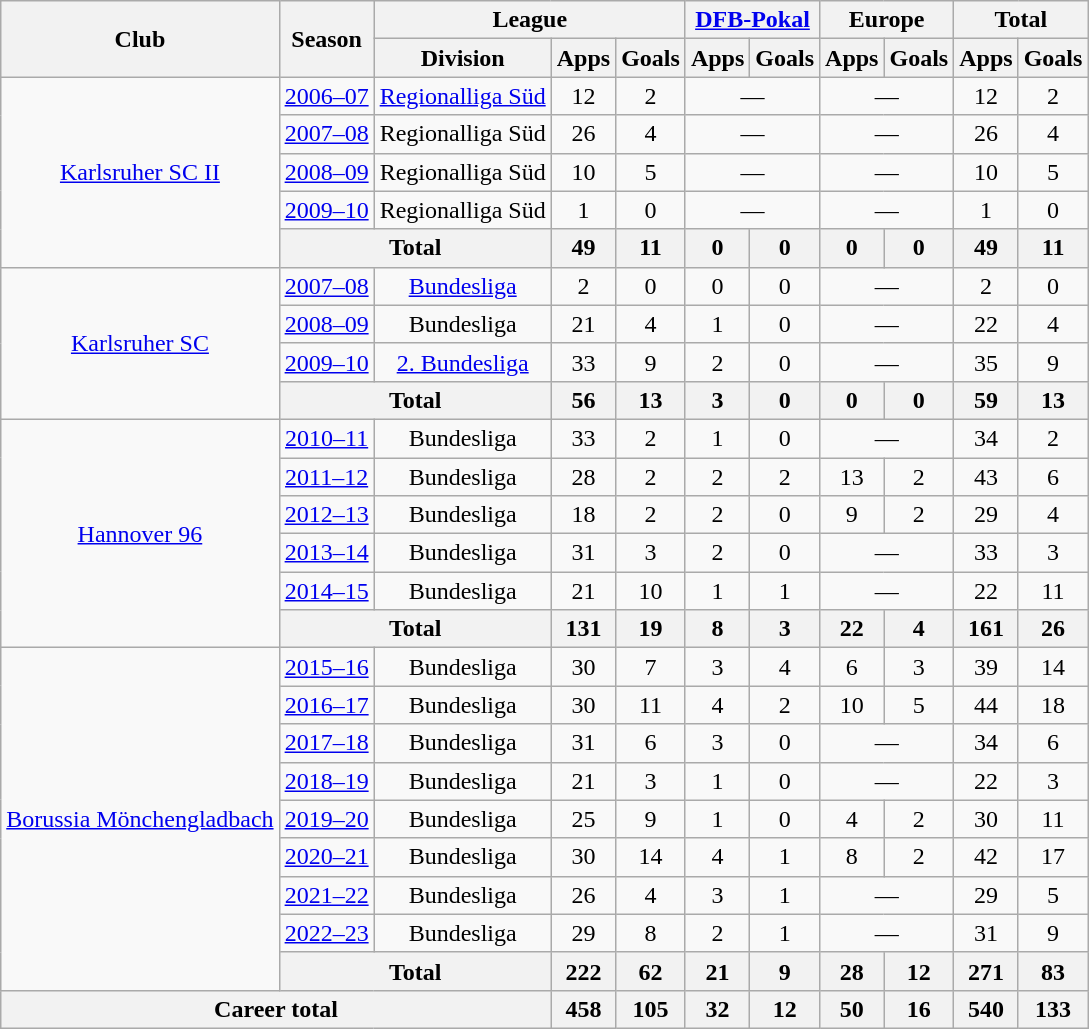<table class="wikitable" style="text-align:center">
<tr>
<th rowspan="2">Club</th>
<th rowspan="2">Season</th>
<th colspan="3">League</th>
<th colspan="2"><a href='#'>DFB-Pokal</a></th>
<th colspan="2">Europe</th>
<th colspan="2">Total</th>
</tr>
<tr>
<th>Division</th>
<th>Apps</th>
<th>Goals</th>
<th>Apps</th>
<th>Goals</th>
<th>Apps</th>
<th>Goals</th>
<th>Apps</th>
<th>Goals</th>
</tr>
<tr>
<td rowspan="5"><a href='#'>Karlsruher SC II</a></td>
<td><a href='#'>2006–07</a></td>
<td><a href='#'>Regionalliga Süd</a></td>
<td>12</td>
<td>2</td>
<td colspan="2">—</td>
<td colspan="2">—</td>
<td>12</td>
<td>2</td>
</tr>
<tr>
<td><a href='#'>2007–08</a></td>
<td>Regionalliga Süd</td>
<td>26</td>
<td>4</td>
<td colspan="2">—</td>
<td colspan="2">—</td>
<td>26</td>
<td>4</td>
</tr>
<tr>
<td><a href='#'>2008–09</a></td>
<td>Regionalliga Süd</td>
<td>10</td>
<td>5</td>
<td colspan="2">—</td>
<td colspan="2">—</td>
<td>10</td>
<td>5</td>
</tr>
<tr>
<td><a href='#'>2009–10</a></td>
<td>Regionalliga Süd</td>
<td>1</td>
<td>0</td>
<td colspan="2">—</td>
<td colspan="2">—</td>
<td>1</td>
<td>0</td>
</tr>
<tr>
<th colspan="2">Total</th>
<th>49</th>
<th>11</th>
<th>0</th>
<th>0</th>
<th>0</th>
<th>0</th>
<th>49</th>
<th>11</th>
</tr>
<tr>
<td rowspan="4"><a href='#'>Karlsruher SC</a></td>
<td><a href='#'>2007–08</a></td>
<td><a href='#'>Bundesliga</a></td>
<td>2</td>
<td>0</td>
<td>0</td>
<td>0</td>
<td colspan="2">—</td>
<td>2</td>
<td>0</td>
</tr>
<tr>
<td><a href='#'>2008–09</a></td>
<td>Bundesliga</td>
<td>21</td>
<td>4</td>
<td>1</td>
<td>0</td>
<td colspan="2">—</td>
<td>22</td>
<td>4</td>
</tr>
<tr>
<td><a href='#'>2009–10</a></td>
<td><a href='#'>2. Bundesliga</a></td>
<td>33</td>
<td>9</td>
<td>2</td>
<td>0</td>
<td colspan="2">—</td>
<td>35</td>
<td>9</td>
</tr>
<tr>
<th colspan="2">Total</th>
<th>56</th>
<th>13</th>
<th>3</th>
<th>0</th>
<th>0</th>
<th>0</th>
<th>59</th>
<th>13</th>
</tr>
<tr>
<td rowspan="6"><a href='#'>Hannover 96</a></td>
<td><a href='#'>2010–11</a></td>
<td>Bundesliga</td>
<td>33</td>
<td>2</td>
<td>1</td>
<td>0</td>
<td colspan="2">—</td>
<td>34</td>
<td>2</td>
</tr>
<tr>
<td><a href='#'>2011–12</a></td>
<td>Bundesliga</td>
<td>28</td>
<td>2</td>
<td>2</td>
<td>2</td>
<td>13</td>
<td>2</td>
<td>43</td>
<td>6</td>
</tr>
<tr>
<td><a href='#'>2012–13</a></td>
<td>Bundesliga</td>
<td>18</td>
<td>2</td>
<td>2</td>
<td>0</td>
<td>9</td>
<td>2</td>
<td>29</td>
<td>4</td>
</tr>
<tr>
<td><a href='#'>2013–14</a></td>
<td>Bundesliga</td>
<td>31</td>
<td>3</td>
<td>2</td>
<td>0</td>
<td colspan="2">—</td>
<td>33</td>
<td>3</td>
</tr>
<tr>
<td><a href='#'>2014–15</a></td>
<td>Bundesliga</td>
<td>21</td>
<td>10</td>
<td>1</td>
<td>1</td>
<td colspan="2">—</td>
<td>22</td>
<td>11</td>
</tr>
<tr>
<th colspan="2">Total</th>
<th>131</th>
<th>19</th>
<th>8</th>
<th>3</th>
<th>22</th>
<th>4</th>
<th>161</th>
<th>26</th>
</tr>
<tr>
<td rowspan="9"><a href='#'>Borussia Mönchengladbach</a></td>
<td><a href='#'>2015–16</a></td>
<td>Bundesliga</td>
<td>30</td>
<td>7</td>
<td>3</td>
<td>4</td>
<td>6</td>
<td>3</td>
<td>39</td>
<td>14</td>
</tr>
<tr>
<td><a href='#'>2016–17</a></td>
<td>Bundesliga</td>
<td>30</td>
<td>11</td>
<td>4</td>
<td>2</td>
<td>10</td>
<td>5</td>
<td>44</td>
<td>18</td>
</tr>
<tr>
<td><a href='#'>2017–18</a></td>
<td>Bundesliga</td>
<td>31</td>
<td>6</td>
<td>3</td>
<td>0</td>
<td colspan="2">—</td>
<td>34</td>
<td>6</td>
</tr>
<tr>
<td><a href='#'>2018–19</a></td>
<td>Bundesliga</td>
<td>21</td>
<td>3</td>
<td>1</td>
<td>0</td>
<td colspan="2">—</td>
<td>22</td>
<td>3</td>
</tr>
<tr>
<td><a href='#'>2019–20</a></td>
<td>Bundesliga</td>
<td>25</td>
<td>9</td>
<td>1</td>
<td>0</td>
<td>4</td>
<td>2</td>
<td>30</td>
<td>11</td>
</tr>
<tr>
<td><a href='#'>2020–21</a></td>
<td>Bundesliga</td>
<td>30</td>
<td>14</td>
<td>4</td>
<td>1</td>
<td>8</td>
<td>2</td>
<td>42</td>
<td>17</td>
</tr>
<tr>
<td><a href='#'>2021–22</a></td>
<td>Bundesliga</td>
<td>26</td>
<td>4</td>
<td>3</td>
<td>1</td>
<td colspan="2">—</td>
<td>29</td>
<td>5</td>
</tr>
<tr>
<td><a href='#'>2022–23</a></td>
<td>Bundesliga</td>
<td>29</td>
<td>8</td>
<td>2</td>
<td>1</td>
<td colspan="2">—</td>
<td>31</td>
<td>9</td>
</tr>
<tr>
<th colspan="2">Total</th>
<th>222</th>
<th>62</th>
<th>21</th>
<th>9</th>
<th>28</th>
<th>12</th>
<th>271</th>
<th>83</th>
</tr>
<tr>
<th colspan="3">Career total</th>
<th>458</th>
<th>105</th>
<th>32</th>
<th>12</th>
<th>50</th>
<th>16</th>
<th>540</th>
<th>133</th>
</tr>
</table>
